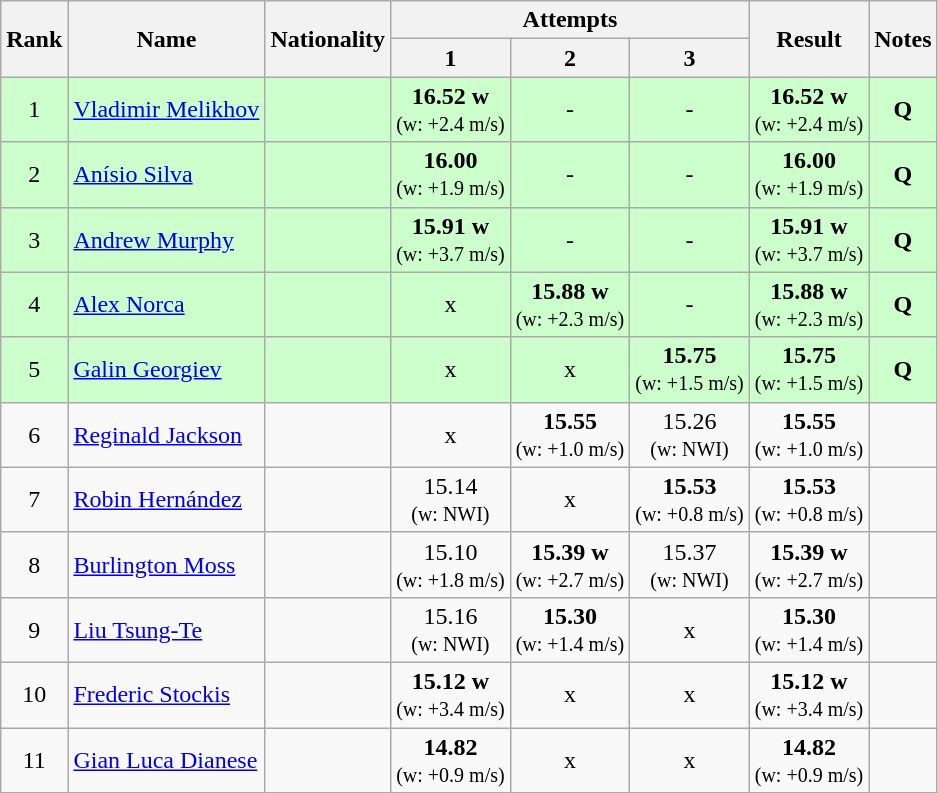<table class="wikitable sortable" style="text-align:center">
<tr>
<th rowspan=2>Rank</th>
<th rowspan=2>Name</th>
<th rowspan=2>Nationality</th>
<th colspan=3>Attempts</th>
<th rowspan=2>Result</th>
<th rowspan=2>Notes</th>
</tr>
<tr>
<th>1</th>
<th>2</th>
<th>3</th>
</tr>
<tr bgcolor=ccffcc>
<td>1</td>
<td align=left><a href='#'>Vladimir Melikhov</a></td>
<td align=left></td>
<td><strong>16.52</strong> <strong>w</strong> <br><small>(w: +2.4 m/s)</small></td>
<td>-</td>
<td>-</td>
<td><strong>16.52</strong>  <strong>w</strong> <br><small>(w: +2.4 m/s)</small></td>
<td><strong>Q</strong></td>
</tr>
<tr bgcolor=ccffcc>
<td>2</td>
<td align=left><a href='#'>Anísio Silva</a></td>
<td align=left></td>
<td><strong>16.00</strong><br><small>(w: +1.9 m/s)</small></td>
<td>-</td>
<td>-</td>
<td><strong>16.00</strong> <br><small>(w: +1.9 m/s)</small></td>
<td><strong>Q</strong></td>
</tr>
<tr bgcolor=ccffcc>
<td>3</td>
<td align=left><a href='#'>Andrew Murphy</a></td>
<td align=left></td>
<td><strong>15.91</strong> <strong>w</strong> <br><small>(w: +3.7 m/s)</small></td>
<td>-</td>
<td>-</td>
<td><strong>15.91</strong>  <strong>w</strong> <br><small>(w: +3.7 m/s)</small></td>
<td><strong>Q</strong></td>
</tr>
<tr bgcolor=ccffcc>
<td>4</td>
<td align=left><a href='#'>Alex Norca</a></td>
<td align=left></td>
<td>x</td>
<td><strong>15.88</strong> <strong>w</strong> <br><small>(w: +2.3 m/s)</small></td>
<td>-</td>
<td><strong>15.88</strong>  <strong>w</strong> <br><small>(w: +2.3 m/s)</small></td>
<td><strong>Q</strong></td>
</tr>
<tr bgcolor=ccffcc>
<td>5</td>
<td align=left><a href='#'>Galin Georgiev</a></td>
<td align=left></td>
<td>x</td>
<td>x</td>
<td><strong>15.75</strong><br><small>(w: +1.5 m/s)</small></td>
<td><strong>15.75</strong> <br><small>(w: +1.5 m/s)</small></td>
<td><strong>Q</strong></td>
</tr>
<tr>
<td>6</td>
<td align=left><a href='#'>Reginald Jackson</a></td>
<td align=left></td>
<td>x</td>
<td><strong>15.55</strong><br><small>(w: +1.0 m/s)</small></td>
<td>15.26<br><small>(w: NWI)</small></td>
<td><strong>15.55</strong> <br><small>(w: +1.0 m/s)</small></td>
<td></td>
</tr>
<tr>
<td>7</td>
<td align=left><a href='#'>Robin Hernández</a></td>
<td align=left></td>
<td>15.14<br><small>(w: NWI)</small></td>
<td>x</td>
<td><strong>15.53</strong><br><small>(w: +0.8 m/s)</small></td>
<td><strong>15.53</strong> <br><small>(w: +0.8 m/s)</small></td>
<td></td>
</tr>
<tr>
<td>8</td>
<td align=left><a href='#'>Burlington Moss</a></td>
<td align=left></td>
<td>15.10<br><small>(w: +1.8 m/s)</small></td>
<td><strong>15.39</strong> <strong>w</strong> <br><small>(w: +2.7 m/s)</small></td>
<td>15.37<br><small>(w: NWI)</small></td>
<td><strong>15.39</strong>  <strong>w</strong> <br><small>(w: +2.7 m/s)</small></td>
<td></td>
</tr>
<tr>
<td>9</td>
<td align=left><a href='#'>Liu Tsung-Te</a></td>
<td align=left></td>
<td>15.16<br><small>(w: NWI)</small></td>
<td><strong>15.30</strong><br><small>(w: +1.4 m/s)</small></td>
<td>x</td>
<td><strong>15.30</strong> <br><small>(w: +1.4 m/s)</small></td>
<td></td>
</tr>
<tr>
<td>10</td>
<td align=left><a href='#'>Frederic Stockis</a></td>
<td align=left></td>
<td><strong>15.12</strong> <strong>w</strong> <br><small>(w: +3.4 m/s)</small></td>
<td>x</td>
<td>x</td>
<td><strong>15.12</strong>  <strong>w</strong> <br><small>(w: +3.4 m/s)</small></td>
<td></td>
</tr>
<tr>
<td>11</td>
<td align=left><a href='#'>Gian Luca Dianese</a></td>
<td align=left></td>
<td><strong>14.82</strong><br><small>(w: +0.9 m/s)</small></td>
<td>x</td>
<td>x</td>
<td><strong>14.82</strong> <br><small>(w: +0.9 m/s)</small></td>
<td></td>
</tr>
</table>
